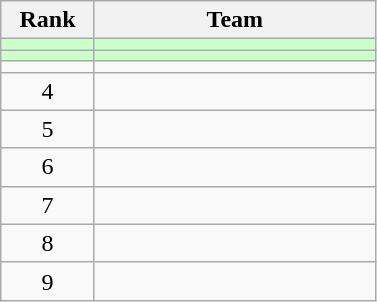<table class="wikitable" style="text-align: center;">
<tr>
<th width="55">Rank</th>
<th width="180">Team</th>
</tr>
<tr bgcolor="ccffcc">
<td></td>
<td align="left"></td>
</tr>
<tr bgcolor="ccffcc">
<td></td>
<td align="left"></td>
</tr>
<tr>
<td></td>
<td align="left"></td>
</tr>
<tr>
<td>4</td>
<td align="left"></td>
</tr>
<tr>
<td>5</td>
<td align="left"></td>
</tr>
<tr>
<td>6</td>
<td align="left"></td>
</tr>
<tr>
<td>7</td>
<td align="left"></td>
</tr>
<tr>
<td>8</td>
<td align="left"></td>
</tr>
<tr>
<td>9</td>
<td align="left"></td>
</tr>
</table>
